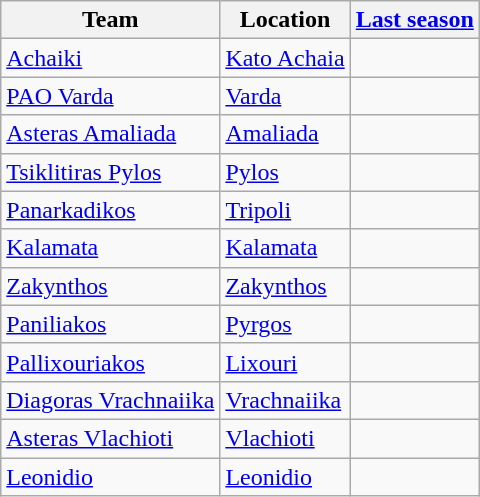<table class="wikitable sortable">
<tr>
<th>Team</th>
<th>Location</th>
<th><a href='#'>Last season</a></th>
</tr>
<tr>
<td><a href='#'>Achaiki</a></td>
<td><a href='#'>Kato Achaia</a></td>
<td></td>
</tr>
<tr>
<td><a href='#'>PAO Varda</a></td>
<td><a href='#'>Varda</a></td>
<td></td>
</tr>
<tr>
<td><a href='#'>Asteras Amaliada</a></td>
<td><a href='#'>Amaliada</a></td>
<td></td>
</tr>
<tr>
<td><a href='#'>Tsiklitiras Pylos</a></td>
<td><a href='#'>Pylos</a></td>
<td></td>
</tr>
<tr>
<td><a href='#'>Panarkadikos</a></td>
<td><a href='#'>Tripoli</a></td>
<td></td>
</tr>
<tr>
<td><a href='#'>Kalamata</a></td>
<td><a href='#'>Kalamata</a></td>
<td></td>
</tr>
<tr>
<td><a href='#'>Zakynthos</a></td>
<td><a href='#'>Zakynthos</a></td>
<td></td>
</tr>
<tr>
<td><a href='#'>Paniliakos</a></td>
<td><a href='#'>Pyrgos</a></td>
<td></td>
</tr>
<tr>
<td><a href='#'>Pallixouriakos</a></td>
<td><a href='#'>Lixouri</a></td>
<td></td>
</tr>
<tr>
<td><a href='#'>Diagoras Vrachnaiika</a></td>
<td><a href='#'>Vrachnaiika</a></td>
<td></td>
</tr>
<tr>
<td><a href='#'>Asteras Vlachioti</a></td>
<td><a href='#'>Vlachioti</a></td>
<td></td>
</tr>
<tr>
<td><a href='#'>Leonidio</a></td>
<td><a href='#'>Leonidio</a></td>
<td></td>
</tr>
</table>
